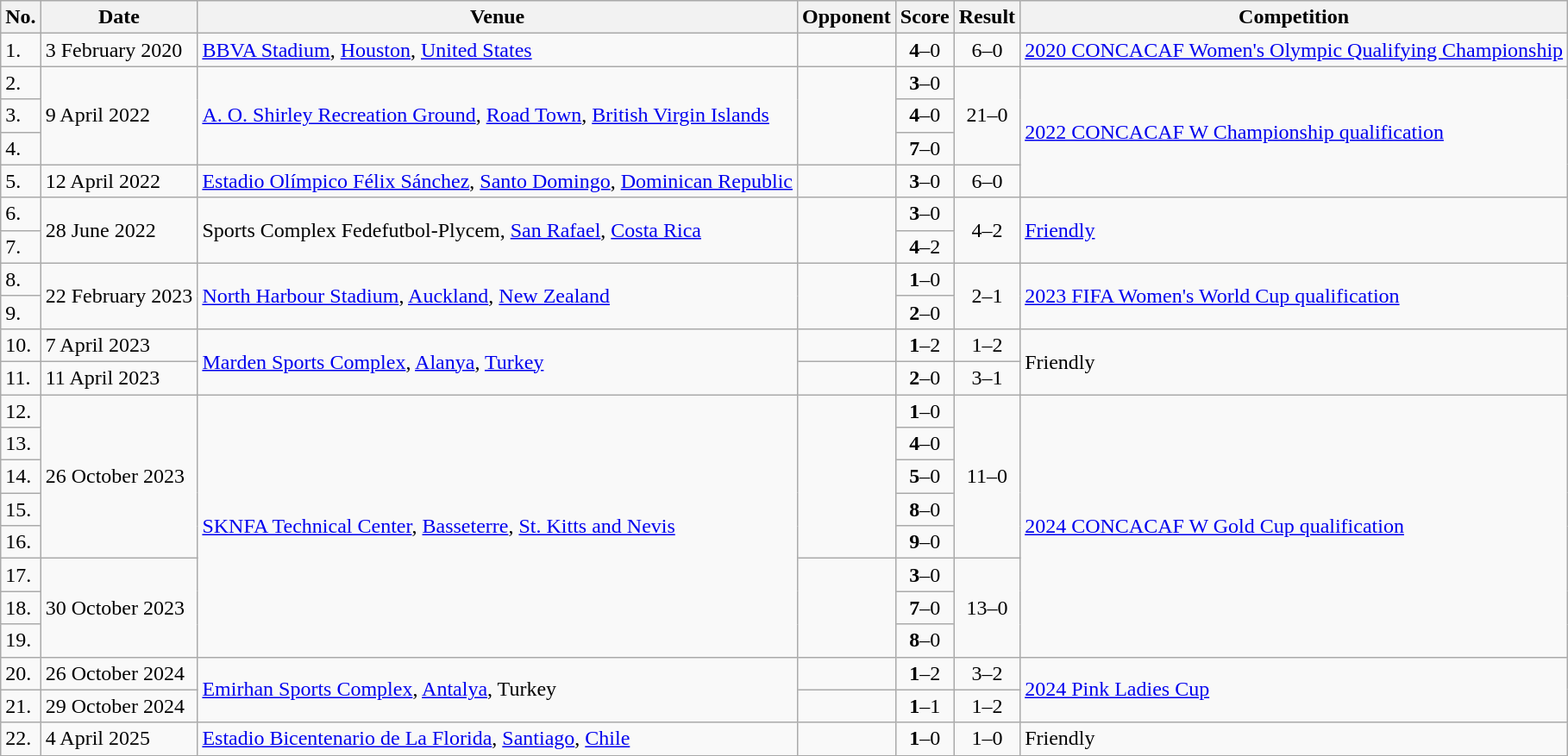<table class="wikitable">
<tr>
<th>No.</th>
<th>Date</th>
<th>Venue</th>
<th>Opponent</th>
<th>Score</th>
<th>Result</th>
<th>Competition</th>
</tr>
<tr>
<td>1.</td>
<td>3 February 2020</td>
<td><a href='#'>BBVA Stadium</a>, <a href='#'>Houston</a>, <a href='#'>United States</a></td>
<td></td>
<td align=center><strong>4</strong>–0</td>
<td align=center>6–0</td>
<td><a href='#'>2020 CONCACAF Women's Olympic Qualifying Championship</a></td>
</tr>
<tr>
<td>2.</td>
<td rowspan=3>9 April 2022</td>
<td rowspan=3><a href='#'>A. O. Shirley Recreation Ground</a>, <a href='#'>Road Town</a>, <a href='#'>British Virgin Islands</a></td>
<td rowspan=3></td>
<td align=center><strong>3</strong>–0</td>
<td rowspan=3 align=center>21–0</td>
<td rowspan=4><a href='#'>2022 CONCACAF W Championship qualification</a></td>
</tr>
<tr>
<td>3.</td>
<td align=center><strong>4</strong>–0</td>
</tr>
<tr>
<td>4.</td>
<td align=center><strong>7</strong>–0</td>
</tr>
<tr>
<td>5.</td>
<td>12 April 2022</td>
<td><a href='#'>Estadio Olímpico Félix Sánchez</a>, <a href='#'>Santo Domingo</a>, <a href='#'>Dominican Republic</a></td>
<td></td>
<td align=center><strong>3</strong>–0</td>
<td align=center>6–0</td>
</tr>
<tr>
<td>6.</td>
<td rowspan=2>28 June 2022</td>
<td rowspan=2>Sports Complex Fedefutbol-Plycem, <a href='#'>San Rafael</a>, <a href='#'>Costa Rica</a></td>
<td rowspan=2></td>
<td align=center><strong>3</strong>–0</td>
<td rowspan=2 align=center>4–2</td>
<td rowspan=2><a href='#'>Friendly</a></td>
</tr>
<tr>
<td>7.</td>
<td align=center><strong>4</strong>–2</td>
</tr>
<tr>
<td>8.</td>
<td rowspan=2>22 February 2023</td>
<td rowspan=2><a href='#'>North Harbour Stadium</a>, <a href='#'>Auckland</a>, <a href='#'>New Zealand</a></td>
<td rowspan=2></td>
<td align=center><strong>1</strong>–0</td>
<td rowspan=2 align=center>2–1</td>
<td rowspan=2><a href='#'>2023 FIFA Women's World Cup qualification</a></td>
</tr>
<tr>
<td>9.</td>
<td align=center><strong>2</strong>–0</td>
</tr>
<tr>
<td>10.</td>
<td>7 April 2023</td>
<td rowspan=2><a href='#'>Marden Sports Complex</a>, <a href='#'>Alanya</a>, <a href='#'>Turkey</a></td>
<td></td>
<td align=center><strong>1</strong>–2</td>
<td align=center>1–2</td>
<td rowspan=2>Friendly</td>
</tr>
<tr>
<td>11.</td>
<td>11 April 2023</td>
<td></td>
<td align=center><strong>2</strong>–0</td>
<td align=center>3–1</td>
</tr>
<tr>
<td>12.</td>
<td rowspan=5>26 October 2023</td>
<td rowspan=8><a href='#'>SKNFA Technical Center</a>, <a href='#'>Basseterre</a>, <a href='#'>St. Kitts and Nevis</a></td>
<td rowspan=5></td>
<td align=center><strong>1</strong>–0</td>
<td rowspan=5 align=center>11–0</td>
<td rowspan=8><a href='#'>2024 CONCACAF W Gold Cup qualification</a></td>
</tr>
<tr>
<td>13.</td>
<td align=center><strong>4</strong>–0</td>
</tr>
<tr>
<td>14.</td>
<td align=center><strong>5</strong>–0</td>
</tr>
<tr>
<td>15.</td>
<td align=center><strong>8</strong>–0</td>
</tr>
<tr>
<td>16.</td>
<td align=center><strong>9</strong>–0</td>
</tr>
<tr>
<td>17.</td>
<td rowspan=3>30 October 2023</td>
<td rowspan=3></td>
<td align=center><strong>3</strong>–0</td>
<td rowspan=3 align=center>13–0</td>
</tr>
<tr>
<td>18.</td>
<td align=center><strong>7</strong>–0</td>
</tr>
<tr>
<td>19.</td>
<td align=center><strong>8</strong>–0</td>
</tr>
<tr>
<td>20.</td>
<td>26 October 2024</td>
<td rowspan=2><a href='#'>Emirhan Sports Complex</a>, <a href='#'>Antalya</a>, Turkey</td>
<td></td>
<td align=center><strong>1</strong>–2</td>
<td align=center>3–2</td>
<td rowspan=2><a href='#'>2024 Pink Ladies Cup</a></td>
</tr>
<tr>
<td>21.</td>
<td>29 October 2024</td>
<td></td>
<td align=center><strong>1</strong>–1</td>
<td align=center>1–2</td>
</tr>
<tr>
<td>22.</td>
<td>4 April 2025</td>
<td><a href='#'>Estadio Bicentenario de La Florida</a>, <a href='#'>Santiago</a>, <a href='#'>Chile</a></td>
<td></td>
<td align=center><strong>1</strong>–0</td>
<td align=center>1–0</td>
<td>Friendly</td>
</tr>
<tr>
</tr>
</table>
